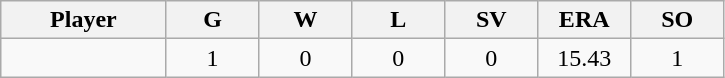<table class="wikitable sortable">
<tr>
<th bgcolor="#DDDDFF" width="16%">Player</th>
<th bgcolor="#DDDDFF" width="9%">G</th>
<th bgcolor="#DDDDFF" width="9%">W</th>
<th bgcolor="#DDDDFF" width="9%">L</th>
<th bgcolor="#DDDDFF" width="9%">SV</th>
<th bgcolor="#DDDDFF" width="9%">ERA</th>
<th bgcolor="#DDDDFF" width="9%">SO</th>
</tr>
<tr align="center">
<td></td>
<td>1</td>
<td>0</td>
<td>0</td>
<td>0</td>
<td>15.43</td>
<td>1</td>
</tr>
</table>
